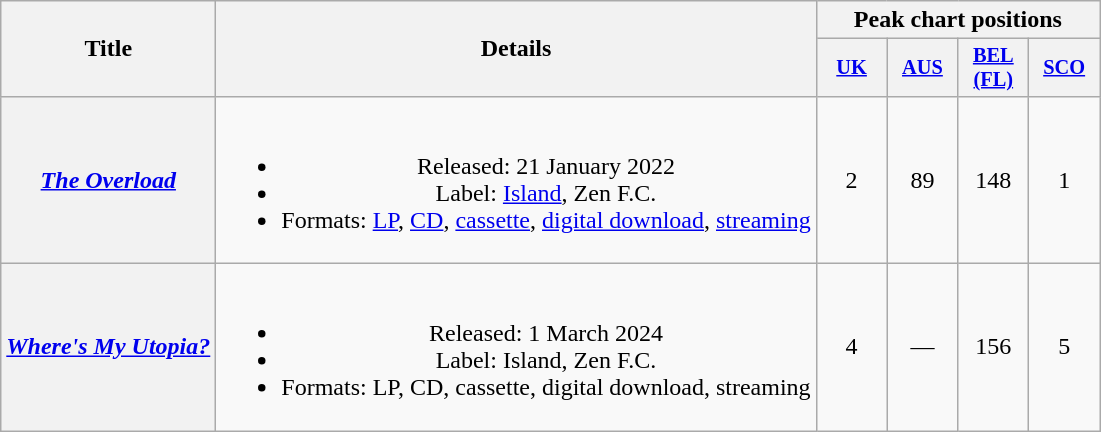<table class="wikitable plainrowheaders" style="text-align:center;">
<tr>
<th scope="col" rowspan="2">Title</th>
<th scope="col" rowspan="2">Details</th>
<th scope="col" colspan="4">Peak chart positions</th>
</tr>
<tr>
<th scope="col" style="width:3em;font-size:85%;"><a href='#'>UK</a><br></th>
<th scope="col" style="width:3em;font-size:85%;"><a href='#'>AUS</a><br></th>
<th scope="col" style="width:3em;font-size:85%;"><a href='#'>BEL<br>(FL)</a><br></th>
<th scope="col" style="width:3em;font-size:85%;"><a href='#'>SCO</a><br></th>
</tr>
<tr>
<th scope="row"><em><a href='#'>The Overload</a></em></th>
<td><br><ul><li>Released: 21 January 2022</li><li>Label: <a href='#'>Island</a>, Zen F.C.</li><li>Formats: <a href='#'>LP</a>, <a href='#'>CD</a>, <a href='#'>cassette</a>, <a href='#'>digital download</a>, <a href='#'>streaming</a></li></ul></td>
<td>2</td>
<td>89</td>
<td>148</td>
<td>1</td>
</tr>
<tr>
<th scope="row"><em><a href='#'>Where's My Utopia?</a></em></th>
<td><br><ul><li>Released: 1 March 2024</li><li>Label: Island, Zen F.C.</li><li>Formats: LP, CD, cassette, digital download, streaming</li></ul></td>
<td>4</td>
<td>—</td>
<td>156</td>
<td>5</td>
</tr>
</table>
